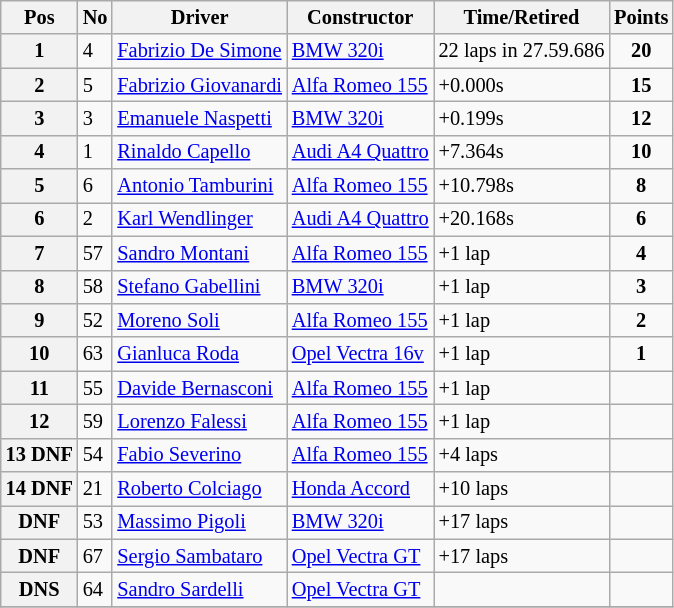<table class="wikitable" style="font-size: 85%;">
<tr>
<th>Pos</th>
<th>No</th>
<th>Driver</th>
<th>Constructor</th>
<th>Time/Retired</th>
<th>Points</th>
</tr>
<tr>
<th>1</th>
<td>4</td>
<td> <a href='#'>Fabrizio De Simone</a></td>
<td><a href='#'>BMW 320i</a></td>
<td>22 laps in 27.59.686</td>
<td align=center><strong>20</strong></td>
</tr>
<tr>
<th>2</th>
<td>5</td>
<td> <a href='#'>Fabrizio Giovanardi</a></td>
<td><a href='#'>Alfa Romeo 155</a></td>
<td>+0.000s</td>
<td align=center><strong>15</strong></td>
</tr>
<tr>
<th>3</th>
<td>3</td>
<td> <a href='#'>Emanuele Naspetti</a></td>
<td><a href='#'>BMW 320i</a></td>
<td>+0.199s</td>
<td align=center><strong>12</strong></td>
</tr>
<tr>
<th>4</th>
<td>1</td>
<td> <a href='#'>Rinaldo Capello</a></td>
<td><a href='#'>Audi A4 Quattro</a></td>
<td>+7.364s</td>
<td align=center><strong>10</strong></td>
</tr>
<tr>
<th>5</th>
<td>6</td>
<td> <a href='#'>Antonio Tamburini</a></td>
<td><a href='#'>Alfa Romeo 155</a></td>
<td>+10.798s</td>
<td align=center><strong>8</strong></td>
</tr>
<tr>
<th>6</th>
<td>2</td>
<td> <a href='#'>Karl Wendlinger</a></td>
<td><a href='#'>Audi A4 Quattro</a></td>
<td>+20.168s</td>
<td align=center><strong>6</strong></td>
</tr>
<tr>
<th>7</th>
<td>57</td>
<td> <a href='#'>Sandro Montani</a></td>
<td><a href='#'>Alfa Romeo 155</a></td>
<td>+1 lap</td>
<td align=center><strong>4</strong></td>
</tr>
<tr>
<th>8</th>
<td>58</td>
<td> <a href='#'>Stefano Gabellini</a></td>
<td><a href='#'>BMW 320i</a></td>
<td>+1 lap</td>
<td align=center><strong>3</strong></td>
</tr>
<tr>
<th>9</th>
<td>52</td>
<td> <a href='#'>Moreno Soli</a></td>
<td><a href='#'>Alfa Romeo 155</a></td>
<td>+1 lap</td>
<td align=center><strong>2</strong></td>
</tr>
<tr>
<th>10</th>
<td>63</td>
<td> <a href='#'>Gianluca Roda</a></td>
<td><a href='#'> Opel Vectra 16v</a></td>
<td>+1 lap</td>
<td align=center><strong>1</strong></td>
</tr>
<tr>
<th>11</th>
<td>55</td>
<td> <a href='#'>Davide Bernasconi</a></td>
<td><a href='#'>Alfa Romeo 155</a></td>
<td>+1 lap</td>
<td></td>
</tr>
<tr>
<th>12</th>
<td>59</td>
<td> <a href='#'>Lorenzo Falessi</a></td>
<td><a href='#'>Alfa Romeo 155</a></td>
<td>+1 lap</td>
<td></td>
</tr>
<tr>
<th>13 DNF</th>
<td>54</td>
<td> <a href='#'>Fabio Severino</a></td>
<td><a href='#'>Alfa Romeo 155</a></td>
<td>+4 laps</td>
<td></td>
</tr>
<tr>
<th>14 DNF</th>
<td>21</td>
<td> <a href='#'>Roberto Colciago</a></td>
<td><a href='#'>Honda Accord</a></td>
<td>+10 laps</td>
<td></td>
</tr>
<tr>
<th>DNF</th>
<td>53</td>
<td> <a href='#'>Massimo Pigoli</a></td>
<td><a href='#'>BMW 320i</a></td>
<td>+17 laps</td>
<td></td>
</tr>
<tr>
<th>DNF</th>
<td>67</td>
<td> <a href='#'>Sergio Sambataro</a></td>
<td><a href='#'> Opel Vectra GT</a></td>
<td>+17 laps</td>
<td></td>
</tr>
<tr>
<th>DNS</th>
<td>64</td>
<td> <a href='#'>Sandro Sardelli</a></td>
<td><a href='#'> Opel Vectra GT</a></td>
<td></td>
<td></td>
</tr>
<tr>
</tr>
</table>
